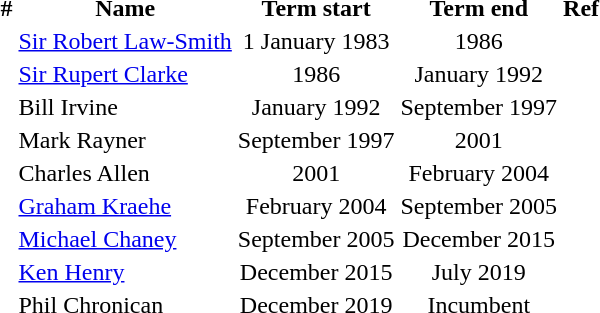<table>
<tr>
<th>#</th>
<th>Name</th>
<th>Term start</th>
<th>Term end</th>
<th>Ref</th>
</tr>
<tr>
<td></td>
<td><a href='#'>Sir Robert Law-Smith</a> </td>
<td align=center>1 January 1983</td>
<td align=center>1986</td>
<td align=right></td>
</tr>
<tr>
<td></td>
<td><a href='#'>Sir Rupert Clarke</a></td>
<td align=center>1986</td>
<td align=center>January 1992</td>
<td align=right></td>
</tr>
<tr>
<td></td>
<td>Bill Irvine </td>
<td align=center>January 1992</td>
<td align=center>September 1997</td>
<td align=right></td>
</tr>
<tr>
<td></td>
<td>Mark Rayner</td>
<td align=center>September 1997</td>
<td align=center>2001</td>
<td align=right></td>
</tr>
<tr>
<td></td>
<td>Charles Allen </td>
<td align=center>2001</td>
<td align=center>February 2004</td>
<td align=right></td>
</tr>
<tr>
<td></td>
<td><a href='#'>Graham Kraehe</a> </td>
<td align=center>February 2004</td>
<td align=center>September 2005</td>
<td align=right></td>
</tr>
<tr>
<td></td>
<td><a href='#'>Michael Chaney</a> </td>
<td align=center>September 2005</td>
<td align=center>December 2015</td>
<td align=right></td>
</tr>
<tr>
<td></td>
<td><a href='#'>Ken Henry</a> </td>
<td align="center">December 2015</td>
<td align=center>July 2019</td>
<td align=right></td>
</tr>
<tr>
<td></td>
<td>Phil Chronican</td>
<td align=center>December 2019</td>
<td align=center>Incumbent</td>
<td align=right></td>
</tr>
</table>
